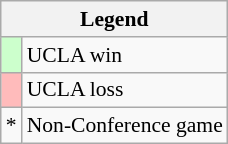<table class="wikitable" style="font-size:90%">
<tr>
<th colspan=2>Legend</th>
</tr>
<tr>
<td style="background:#ccffcc;"> </td>
<td>UCLA win</td>
</tr>
<tr>
<td style="background:#fbb;"> </td>
<td>UCLA loss</td>
</tr>
<tr>
<td>*</td>
<td>Non-Conference game</td>
</tr>
</table>
